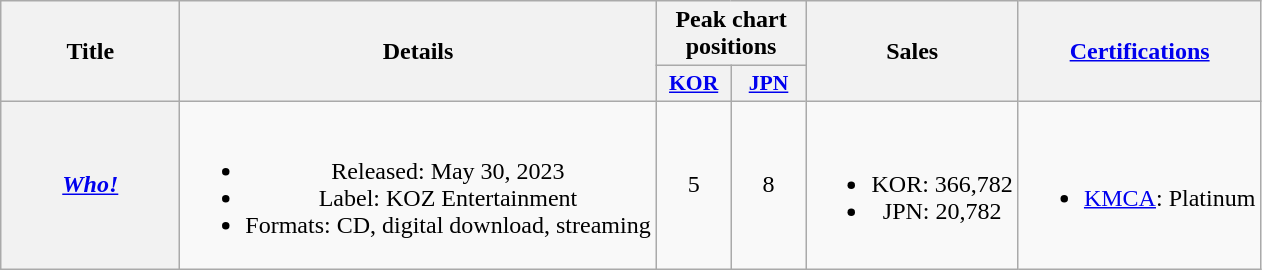<table class="wikitable plainrowheaders" style="text-align:center">
<tr>
<th scope="col" rowspan="2" style="width:7em">Title</th>
<th scope="col" rowspan="2">Details</th>
<th scope="col" colspan="2">Peak chart positions</th>
<th scope="col" rowspan="2">Sales</th>
<th scope="col" rowspan="2"><a href='#'>Certifications</a></th>
</tr>
<tr>
<th scope="col" style="width:3em;font-size:90%"><a href='#'>KOR</a><br></th>
<th scope="col" style="width:3em;font-size:90%"><a href='#'>JPN</a><br></th>
</tr>
<tr>
<th scope="row"><em><a href='#'>Who!</a></em></th>
<td><br><ul><li>Released: May 30, 2023</li><li>Label: KOZ Entertainment</li><li>Formats: CD, digital download, streaming</li></ul></td>
<td>5</td>
<td>8</td>
<td><br><ul><li>KOR: 366,782</li><li>JPN: 20,782</li></ul></td>
<td><br><ul><li><a href='#'>KMCA</a>: Platinum</li></ul></td>
</tr>
</table>
